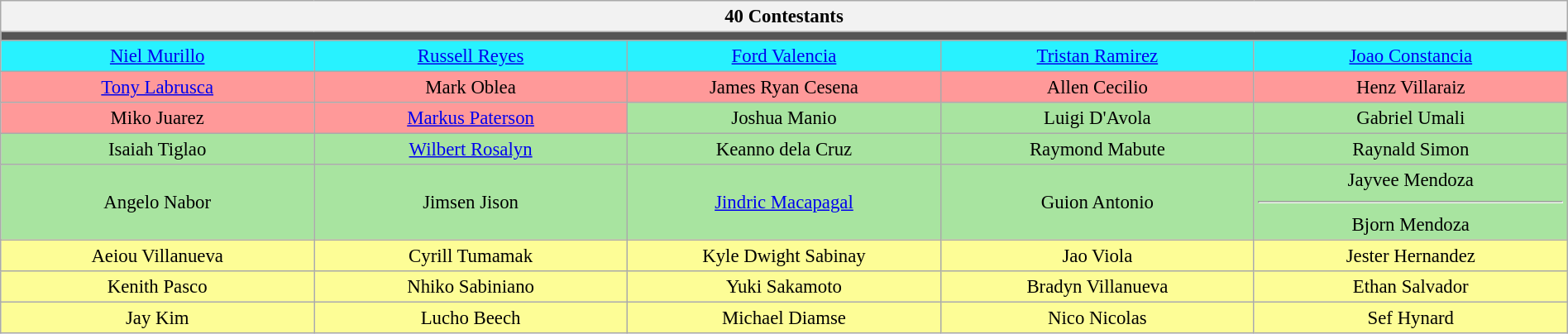<table class="wikitable" style="text-align:center; width:100%; font-size: 95%;">
<tr>
<th scope="col" style="width:100%;" colspan="5">40 Contestants</th>
</tr>
<tr>
<td colspan="5" style="background:#555;"></td>
</tr>
<tr>
<td style="background:#28f2ff;" width="10%"><a href='#'>Niel Murillo</a></td>
<td style="background:#28f2ff;" width="10%"><a href='#'>Russell Reyes</a></td>
<td style="background:#28f2ff;" width="10%"><a href='#'>Ford Valencia</a></td>
<td style="background:#28f2ff;" width="10%"><a href='#'>Tristan Ramirez</a></td>
<td style="background:#28f2ff;" width="10%"><a href='#'>Joao Constancia</a></td>
</tr>
<tr>
<td style="background:#FF9999;" width="10%"><a href='#'>Tony Labrusca</a></td>
<td style="background:#FF9999;" width="10%">Mark Oblea</td>
<td style="background:#FF9999;" width="10%">James Ryan Cesena</td>
<td style="background:#FF9999;" width="10%">Allen Cecilio</td>
<td style="background:#FF9999;" width="10%">Henz Villaraiz</td>
</tr>
<tr>
<td style="background:#FF9999;" width="10"%>Miko Juarez</td>
<td style="background:#FF9999;" width="10%"><a href='#'>Markus Paterson</a></td>
<td style="background:#A8E4A0;" width="10%">Joshua Manio</td>
<td style="background:#A8E4A0;" width="10%">Luigi D'Avola</td>
<td style="background:#A8E4A0;" width="10%">Gabriel Umali</td>
</tr>
<tr>
<td style="background:#A8E4A0;" width="10%">Isaiah Tiglao</td>
<td style="background:#A8E4A0;" width="10%"><a href='#'>Wilbert Rosalyn</a></td>
<td style="background:#A8E4A0;" width="10%">Keanno dela Cruz</td>
<td style="background:#A8E4A0;" width="10%">Raymond Mabute</td>
<td style="background:#A8E4A0;" width="10%">Raynald Simon</td>
</tr>
<tr>
<td style="background:#A8E4A0;" width="10%">Angelo Nabor</td>
<td style="background:#A8E4A0;" width="10%">Jimsen Jison</td>
<td style="background:#A8E4A0;" width="10%"><a href='#'>Jindric Macapagal</a></td>
<td style="background:#A8E4A0;" width="10%">Guion Antonio</td>
<td style="background:#A8E4A0;" width="10%">Jayvee Mendoza <hr> Bjorn Mendoza</td>
</tr>
<tr>
<td style="background:#FDFD96;" width="10%">Aeiou Villanueva</td>
<td style="background:#FDFD96;" width="10%">Cyrill Tumamak</td>
<td style="background:#FDFD96;" width="10%">Kyle Dwight Sabinay</td>
<td style="background:#FDFD96;" width="10%">Jao Viola</td>
<td style="background:#FDFD96;" width="10%">Jester Hernandez</td>
</tr>
<tr>
<td style="background:#FDFD96;" width="10%">Kenith Pasco</td>
<td style="background:#FDFD96;" width="10%">Nhiko Sabiniano</td>
<td style="background:#FDFD96;" width="10%">Yuki Sakamoto</td>
<td style="background:#FDFD96;" width="10%">Bradyn Villanueva</td>
<td style="background:#FDFD96;" width="10%">Ethan Salvador</td>
</tr>
<tr>
<td style="background:#FDFD96;" width="10%">Jay Kim</td>
<td style="background:#FDFD96;" width="10%">Lucho Beech</td>
<td style="background:#FDFD96;" width="10%">Michael Diamse</td>
<td style="background:#FDFD96;" width="10%">Nico Nicolas</td>
<td style="background:#FDFD96;" width="10%">Sef Hynard</td>
</tr>
</table>
